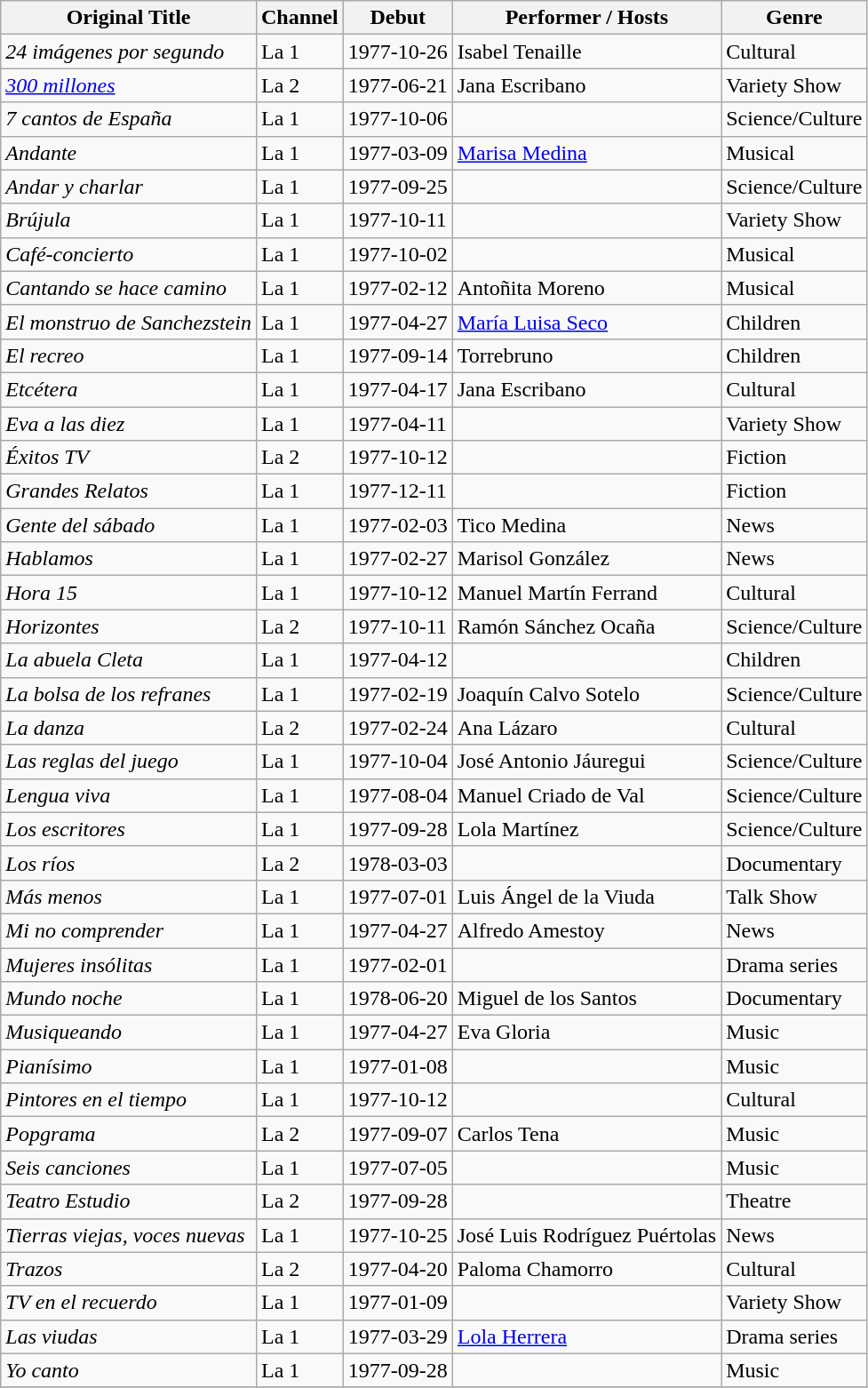<table class="wikitable sortable">
<tr>
<th>Original Title</th>
<th>Channel</th>
<th>Debut</th>
<th>Performer / Hosts</th>
<th>Genre</th>
</tr>
<tr>
<td><em>24 imágenes por segundo</em></td>
<td>La 1</td>
<td>1977-10-26</td>
<td>Isabel Tenaille</td>
<td>Cultural</td>
</tr>
<tr>
<td><em><a href='#'>300 millones</a></em></td>
<td>La 2</td>
<td>1977-06-21</td>
<td>Jana Escribano</td>
<td>Variety Show</td>
</tr>
<tr>
<td><em>7 cantos de España</em></td>
<td>La 1</td>
<td>1977-10-06</td>
<td></td>
<td>Science/Culture</td>
</tr>
<tr>
<td><em>Andante</em></td>
<td>La 1</td>
<td>1977-03-09</td>
<td><a href='#'>Marisa Medina</a></td>
<td>Musical</td>
</tr>
<tr>
<td><em>Andar y charlar</em></td>
<td>La 1</td>
<td>1977-09-25</td>
<td></td>
<td>Science/Culture</td>
</tr>
<tr>
<td><em>Brújula</em></td>
<td>La 1</td>
<td>1977-10-11</td>
<td></td>
<td>Variety Show</td>
</tr>
<tr>
<td><em>Café-concierto</em></td>
<td>La 1</td>
<td>1977-10-02</td>
<td></td>
<td>Musical</td>
</tr>
<tr>
<td><em>Cantando se hace camino</em></td>
<td>La 1</td>
<td>1977-02-12</td>
<td>Antoñita Moreno</td>
<td>Musical</td>
</tr>
<tr>
<td><em>El monstruo de Sanchezstein</em></td>
<td>La 1</td>
<td>1977-04-27</td>
<td><a href='#'>María Luisa Seco</a></td>
<td>Children</td>
</tr>
<tr>
<td><em>El recreo</em></td>
<td>La 1</td>
<td>1977-09-14</td>
<td>Torrebruno</td>
<td>Children</td>
</tr>
<tr>
<td><em>Etcétera</em></td>
<td>La 1</td>
<td>1977-04-17</td>
<td>Jana Escribano</td>
<td>Cultural</td>
</tr>
<tr>
<td><em>Eva a las diez</em></td>
<td>La 1</td>
<td>1977-04-11</td>
<td></td>
<td>Variety Show</td>
</tr>
<tr>
<td><em>Éxitos TV</em></td>
<td>La 2</td>
<td>1977-10-12</td>
<td></td>
<td>Fiction</td>
</tr>
<tr>
<td><em>Grandes Relatos</em></td>
<td>La 1</td>
<td>1977-12-11</td>
<td></td>
<td>Fiction</td>
</tr>
<tr>
<td><em>Gente del sábado</em></td>
<td>La 1</td>
<td>1977-02-03</td>
<td>Tico Medina</td>
<td>News</td>
</tr>
<tr>
<td><em>Hablamos</em></td>
<td>La 1</td>
<td>1977-02-27</td>
<td>Marisol González</td>
<td>News</td>
</tr>
<tr>
<td><em>Hora 15</em></td>
<td>La 1</td>
<td>1977-10-12</td>
<td>Manuel Martín Ferrand</td>
<td>Cultural</td>
</tr>
<tr>
<td><em>Horizontes</em></td>
<td>La 2</td>
<td>1977-10-11</td>
<td>Ramón Sánchez Ocaña</td>
<td>Science/Culture</td>
</tr>
<tr>
<td><em>La abuela Cleta</em></td>
<td>La 1</td>
<td>1977-04-12</td>
<td></td>
<td>Children</td>
</tr>
<tr>
<td><em>La bolsa de los refranes</em></td>
<td>La 1</td>
<td>1977-02-19</td>
<td>Joaquín Calvo Sotelo</td>
<td>Science/Culture</td>
</tr>
<tr>
<td><em>La danza</em></td>
<td>La 2</td>
<td>1977-02-24</td>
<td>Ana Lázaro</td>
<td>Cultural</td>
</tr>
<tr>
<td><em>Las reglas del juego</em></td>
<td>La 1</td>
<td>1977-10-04</td>
<td>José Antonio Jáuregui</td>
<td>Science/Culture</td>
</tr>
<tr>
<td><em>Lengua viva</em></td>
<td>La 1</td>
<td>1977-08-04</td>
<td>Manuel Criado de Val</td>
<td>Science/Culture</td>
</tr>
<tr>
<td><em>Los escritores</em></td>
<td>La 1</td>
<td>1977-09-28</td>
<td>Lola Martínez</td>
<td>Science/Culture</td>
</tr>
<tr>
<td><em>Los ríos</em></td>
<td>La 2</td>
<td>1978-03-03</td>
<td></td>
<td>Documentary</td>
</tr>
<tr>
<td><em>Más menos</em></td>
<td>La 1</td>
<td>1977-07-01</td>
<td>Luis Ángel de la Viuda</td>
<td>Talk Show</td>
</tr>
<tr>
<td><em>Mi no comprender</em></td>
<td>La 1</td>
<td>1977-04-27</td>
<td>Alfredo Amestoy</td>
<td>News</td>
</tr>
<tr>
<td><em>Mujeres insólitas</em></td>
<td>La 1</td>
<td>1977-02-01</td>
<td></td>
<td>Drama series</td>
</tr>
<tr>
<td><em>Mundo noche  </em></td>
<td>La 1</td>
<td>1978-06-20</td>
<td>Miguel de los Santos</td>
<td>Documentary</td>
</tr>
<tr>
<td><em>Musiqueando</em></td>
<td>La 1</td>
<td>1977-04-27</td>
<td>Eva Gloria</td>
<td>Music</td>
</tr>
<tr>
<td><em>Pianísimo</em></td>
<td>La 1</td>
<td>1977-01-08</td>
<td></td>
<td>Music</td>
</tr>
<tr>
<td><em>Pintores en el tiempo</em></td>
<td>La 1</td>
<td>1977-10-12</td>
<td></td>
<td>Cultural</td>
</tr>
<tr>
<td><em>Popgrama</em></td>
<td>La 2</td>
<td>1977-09-07</td>
<td>Carlos Tena</td>
<td>Music</td>
</tr>
<tr>
<td><em>Seis canciones</em></td>
<td>La 1</td>
<td>1977-07-05</td>
<td></td>
<td>Music</td>
</tr>
<tr>
<td><em>Teatro Estudio</em></td>
<td>La 2</td>
<td>1977-09-28</td>
<td></td>
<td>Theatre</td>
</tr>
<tr>
<td><em>Tierras viejas, voces nuevas</em></td>
<td>La 1</td>
<td>1977-10-25</td>
<td>José Luis Rodríguez Puértolas</td>
<td>News</td>
</tr>
<tr>
<td><em>Trazos</em></td>
<td>La 2</td>
<td>1977-04-20</td>
<td>Paloma Chamorro</td>
<td>Cultural</td>
</tr>
<tr>
<td><em>TV en el recuerdo</em></td>
<td>La 1</td>
<td>1977-01-09</td>
<td></td>
<td>Variety Show</td>
</tr>
<tr>
<td><em>Las viudas</em></td>
<td>La 1</td>
<td>1977-03-29</td>
<td><a href='#'>Lola Herrera</a></td>
<td>Drama series</td>
</tr>
<tr>
<td><em>Yo canto</em></td>
<td>La 1</td>
<td>1977-09-28</td>
<td></td>
<td>Music</td>
</tr>
<tr>
</tr>
</table>
